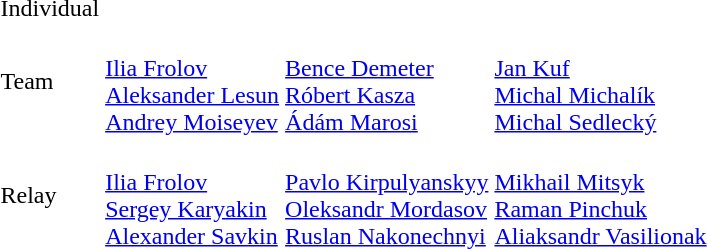<table>
<tr>
<td>Individual</td>
<td></td>
<td></td>
<td></td>
</tr>
<tr>
<td>Team</td>
<td><br><a href='#'>Ilia Frolov</a><br><a href='#'>Aleksander Lesun</a><br><a href='#'>Andrey Moiseyev</a></td>
<td><br><a href='#'>Bence Demeter</a><br><a href='#'>Róbert Kasza</a><br><a href='#'>Ádám Marosi</a></td>
<td><br><a href='#'>Jan Kuf</a><br><a href='#'>Michal Michalík</a><br><a href='#'>Michal Sedlecký</a></td>
</tr>
<tr>
<td>Relay</td>
<td><br><a href='#'>Ilia Frolov</a><br><a href='#'>Sergey Karyakin</a><br><a href='#'>Alexander Savkin</a></td>
<td><br><a href='#'>Pavlo Kirpulyanskyy</a><br><a href='#'>Oleksandr Mordasov</a><br><a href='#'>Ruslan Nakonechnyi</a></td>
<td><br><a href='#'>Mikhail Mitsyk</a><br><a href='#'>Raman Pinchuk</a><br><a href='#'>Aliaksandr Vasilionak</a></td>
</tr>
</table>
